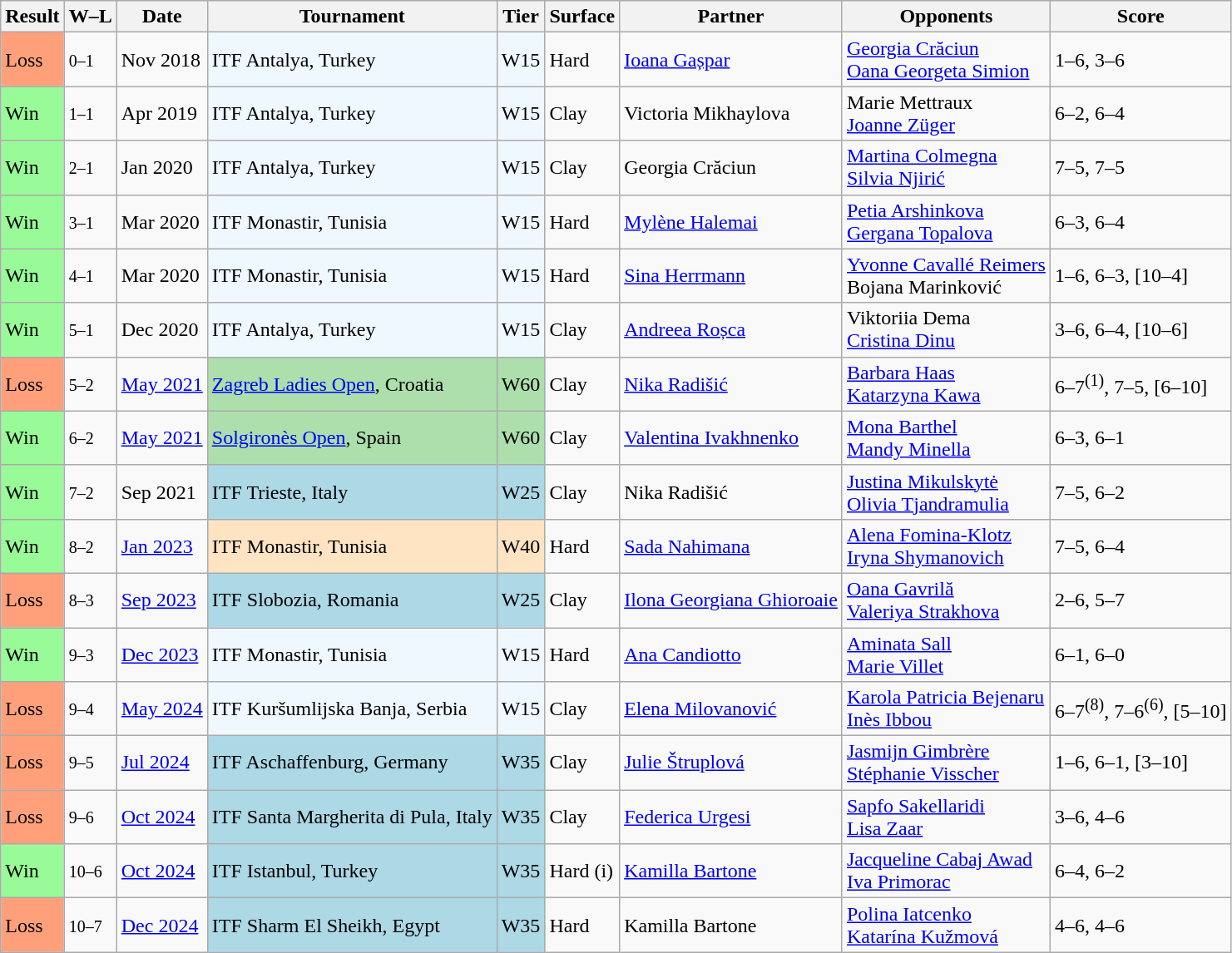<table class="sortable wikitable">
<tr>
<th>Result</th>
<th class="unsortable">W–L</th>
<th>Date</th>
<th>Tournament</th>
<th>Tier</th>
<th>Surface</th>
<th>Partner</th>
<th>Opponents</th>
<th class="unsortable">Score</th>
</tr>
<tr>
<td style="background:#ffa07a;">Loss</td>
<td><small>0–1</small></td>
<td>Nov 2018</td>
<td style="background:#f0f8ff;">ITF Antalya, Turkey</td>
<td style="background:#f0f8ff;">W15</td>
<td>Hard</td>
<td> <a href='#'>Ioana Gașpar</a></td>
<td> <a href='#'>Georgia Crăciun</a> <br>  <a href='#'>Oana Georgeta Simion</a></td>
<td>1–6, 3–6</td>
</tr>
<tr>
<td style="background:#98fb98;">Win</td>
<td><small>1–1</small></td>
<td>Apr 2019</td>
<td style="background:#f0f8ff;">ITF Antalya, Turkey</td>
<td style="background:#f0f8ff;">W15</td>
<td>Clay</td>
<td> Victoria Mikhaylova</td>
<td> Marie Mettraux <br>  <a href='#'>Joanne Züger</a></td>
<td>6–2, 6–4</td>
</tr>
<tr>
<td style="background:#98fb98;">Win</td>
<td><small>2–1</small></td>
<td>Jan 2020</td>
<td style="background:#f0f8ff;">ITF Antalya, Turkey</td>
<td style="background:#f0f8ff;">W15</td>
<td>Clay</td>
<td> Georgia Crăciun</td>
<td> <a href='#'>Martina Colmegna</a> <br>  <a href='#'>Silvia Njirić</a></td>
<td>7–5, 7–5</td>
</tr>
<tr>
<td style="background:#98fb98;">Win</td>
<td><small>3–1</small></td>
<td>Mar 2020</td>
<td style="background:#f0f8ff;">ITF Monastir, Tunisia</td>
<td style="background:#f0f8ff;">W15</td>
<td>Hard</td>
<td> <a href='#'>Mylène Halemai</a></td>
<td> <a href='#'>Petia Arshinkova</a> <br>  <a href='#'>Gergana Topalova</a></td>
<td>6–3, 6–4</td>
</tr>
<tr>
<td style="background:#98fb98;">Win</td>
<td><small>4–1</small></td>
<td>Mar 2020</td>
<td style="background:#f0f8ff;">ITF Monastir, Tunisia</td>
<td style="background:#f0f8ff;">W15</td>
<td>Hard</td>
<td> <a href='#'>Sina Herrmann</a></td>
<td> <a href='#'>Yvonne Cavallé Reimers</a> <br>  Bojana Marinković</td>
<td>1–6, 6–3, [10–4]</td>
</tr>
<tr>
<td style="background:#98fb98;">Win</td>
<td><small>5–1</small></td>
<td>Dec 2020</td>
<td style="background:#f0f8ff;">ITF Antalya, Turkey</td>
<td style="background:#f0f8ff;">W15</td>
<td>Clay</td>
<td> <a href='#'>Andreea Roșca</a></td>
<td> Viktoriia Dema <br>  <a href='#'>Cristina Dinu</a></td>
<td>3–6, 6–4, [10–6]</td>
</tr>
<tr>
<td style="background:#ffa07a;">Loss</td>
<td><small>5–2</small></td>
<td><a href='#'>May 2021</a></td>
<td style="background:#addfad;"><a href='#'>Zagreb Ladies Open</a>, Croatia</td>
<td style="background:#addfad;">W60</td>
<td>Clay</td>
<td> <a href='#'>Nika Radišić</a></td>
<td> <a href='#'>Barbara Haas</a> <br>  <a href='#'>Katarzyna Kawa</a></td>
<td>6–7<sup>(1)</sup>, 7–5, [6–10]</td>
</tr>
<tr>
<td style="background:#98fb98;">Win</td>
<td><small>6–2</small></td>
<td><a href='#'>May 2021</a></td>
<td style="background:#addfad;"><a href='#'>Solgironès Open</a>, Spain</td>
<td style="background:#addfad;">W60</td>
<td>Clay</td>
<td> <a href='#'>Valentina Ivakhnenko</a></td>
<td> <a href='#'>Mona Barthel</a> <br>  <a href='#'>Mandy Minella</a></td>
<td>6–3, 6–1</td>
</tr>
<tr>
<td style="background:#98fb98;">Win</td>
<td><small>7–2</small></td>
<td>Sep 2021</td>
<td style="background:lightblue;">ITF Trieste, Italy</td>
<td style="background:lightblue;">W25</td>
<td>Clay</td>
<td> Nika Radišić</td>
<td> <a href='#'>Justina Mikulskytė</a> <br>  <a href='#'>Olivia Tjandramulia</a></td>
<td>7–5, 6–2</td>
</tr>
<tr>
<td style="background:#98fb98;">Win</td>
<td><small>8–2</small></td>
<td><a href='#'>Jan 2023</a></td>
<td style="background:#ffe4c4;">ITF Monastir, Tunisia</td>
<td style="background:#ffe4c4;">W40</td>
<td>Hard</td>
<td> <a href='#'>Sada Nahimana</a></td>
<td> <a href='#'>Alena Fomina-Klotz</a> <br>  <a href='#'>Iryna Shymanovich</a></td>
<td>7–5, 6–4</td>
</tr>
<tr>
<td style="background:#ffa07a;">Loss</td>
<td><small>8–3</small></td>
<td><a href='#'>Sep 2023</a></td>
<td style="background:lightblue;">ITF Slobozia, Romania</td>
<td style="background:lightblue;">W25</td>
<td>Clay</td>
<td> <a href='#'>Ilona Georgiana Ghioroaie</a></td>
<td> <a href='#'>Oana Gavrilă</a> <br>  <a href='#'>Valeriya Strakhova</a></td>
<td>2–6, 5–7</td>
</tr>
<tr>
<td style="background:#98fb98;">Win</td>
<td><small>9–3</small></td>
<td><a href='#'>Dec 2023</a></td>
<td style="background:#f0f8ff;">ITF Monastir, Tunisia</td>
<td style="background:#f0f8ff;">W15</td>
<td>Hard</td>
<td> <a href='#'>Ana Candiotto</a></td>
<td> <a href='#'>Aminata Sall</a> <br>  <a href='#'>Marie Villet</a></td>
<td>6–1, 6–0</td>
</tr>
<tr>
<td style="background:#ffa07a;">Loss</td>
<td><small>9–4</small></td>
<td><a href='#'>May 2024</a></td>
<td style="background:#f0f8ff;">ITF Kuršumlijska Banja, Serbia</td>
<td style="background:#f0f8ff;">W15</td>
<td>Clay</td>
<td> <a href='#'>Elena Milovanović</a></td>
<td> <a href='#'>Karola Patricia Bejenaru</a> <br>  <a href='#'>Inès Ibbou</a></td>
<td>6–7<sup>(8)</sup>, 7–6<sup>(6)</sup>, [5–10]</td>
</tr>
<tr>
<td style="background:#ffa07a;">Loss</td>
<td><small>9–5</small></td>
<td><a href='#'>Jul 2024</a></td>
<td style="background:lightblue;">ITF Aschaffenburg, Germany</td>
<td style="background:lightblue;">W35</td>
<td>Clay</td>
<td> <a href='#'>Julie Štruplová</a></td>
<td> <a href='#'>Jasmijn Gimbrère</a> <br>  <a href='#'>Stéphanie Visscher</a></td>
<td>1–6, 6–1, [3–10]</td>
</tr>
<tr>
<td style="background:#ffa07a;">Loss</td>
<td><small>9–6</small></td>
<td><a href='#'>Oct 2024</a></td>
<td style="background:lightblue;">ITF Santa Margherita di Pula, Italy</td>
<td style="background:lightblue;">W35</td>
<td>Clay</td>
<td> <a href='#'>Federica Urgesi</a></td>
<td> <a href='#'>Sapfo Sakellaridi</a> <br>  <a href='#'>Lisa Zaar</a></td>
<td>3–6, 4–6</td>
</tr>
<tr>
<td style="background:#98fb98;">Win</td>
<td><small>10–6</small></td>
<td><a href='#'>Oct 2024</a></td>
<td style="background:lightblue;">ITF Istanbul, Turkey</td>
<td style="background:lightblue;">W35</td>
<td>Hard (i)</td>
<td> <a href='#'>Kamilla Bartone</a></td>
<td> <a href='#'>Jacqueline Cabaj Awad</a> <br> <a href='#'>Iva Primorac</a></td>
<td>6–4, 6–2</td>
</tr>
<tr>
<td style="background:#FFA07A;">Loss</td>
<td><small>10–7</small></td>
<td><a href='#'>Dec 2024</a></td>
<td style="background:lightblue;">ITF Sharm El Sheikh, Egypt</td>
<td style="background:lightblue;">W35</td>
<td>Hard</td>
<td> Kamilla Bartone</td>
<td> <a href='#'>Polina Iatcenko</a> <br> <a href='#'>Katarína Kužmová</a></td>
<td>4–6, 4–6</td>
</tr>
</table>
